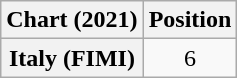<table class="wikitable plainrowheaders" style="text-align:center;">
<tr>
<th>Chart (2021)</th>
<th>Position</th>
</tr>
<tr>
<th scope="row">Italy (FIMI)</th>
<td>6</td>
</tr>
</table>
